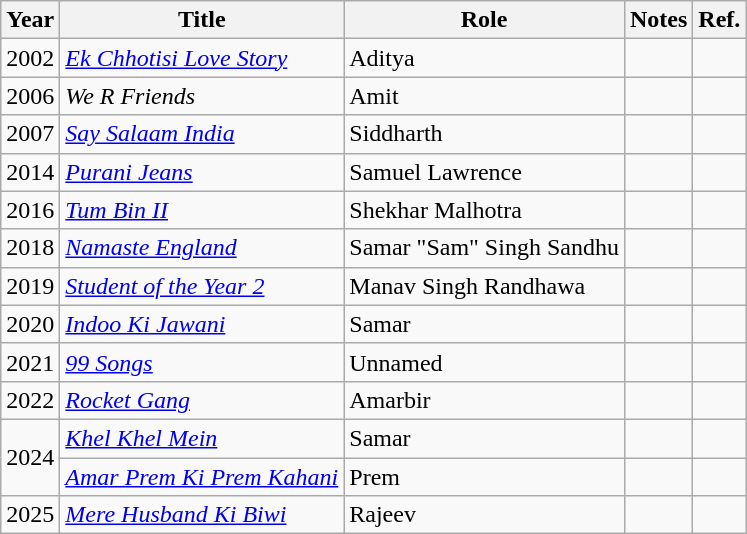<table class="wikitable">
<tr>
<th>Year</th>
<th>Title</th>
<th>Role</th>
<th>Notes</th>
<th>Ref.</th>
</tr>
<tr>
<td>2002</td>
<td><em><a href='#'>Ek Chhotisi Love Story</a></em></td>
<td>Aditya</td>
<td></td>
<td></td>
</tr>
<tr>
<td>2006</td>
<td><em>We R Friends</em></td>
<td>Amit</td>
<td></td>
<td></td>
</tr>
<tr>
<td>2007</td>
<td><em><a href='#'>Say Salaam India</a></em></td>
<td>Siddharth</td>
<td></td>
<td></td>
</tr>
<tr>
<td>2014</td>
<td><em><a href='#'>Purani Jeans</a></em></td>
<td>Samuel Lawrence</td>
<td></td>
<td></td>
</tr>
<tr>
<td>2016</td>
<td><em><a href='#'>Tum Bin II</a></em></td>
<td>Shekhar Malhotra</td>
<td></td>
<td></td>
</tr>
<tr>
<td>2018</td>
<td><em><a href='#'>Namaste England</a></em></td>
<td>Samar "Sam" Singh Sandhu</td>
<td></td>
<td></td>
</tr>
<tr>
<td>2019</td>
<td><em><a href='#'>Student of the Year 2</a></em></td>
<td>Manav Singh Randhawa</td>
<td></td>
<td></td>
</tr>
<tr>
<td>2020</td>
<td><em><a href='#'>Indoo Ki Jawani</a></em></td>
<td>Samar</td>
<td></td>
<td></td>
</tr>
<tr>
<td>2021</td>
<td><em><a href='#'>99 Songs</a></em></td>
<td>Unnamed</td>
<td></td>
<td></td>
</tr>
<tr>
<td>2022</td>
<td><em><a href='#'>Rocket Gang</a></em></td>
<td>Amarbir</td>
<td></td>
<td></td>
</tr>
<tr>
<td rowspan="2">2024</td>
<td><em><a href='#'>Khel Khel Mein</a></em></td>
<td>Samar</td>
<td></td>
<td style="text-align:center;"></td>
</tr>
<tr>
<td><em><a href='#'>Amar Prem Ki Prem Kahani</a></em></td>
<td>Prem</td>
<td></td>
<td></td>
</tr>
<tr>
<td>2025</td>
<td><em><a href='#'>Mere Husband Ki Biwi</a></em></td>
<td>Rajeev</td>
<td></td>
<td></td>
</tr>
</table>
